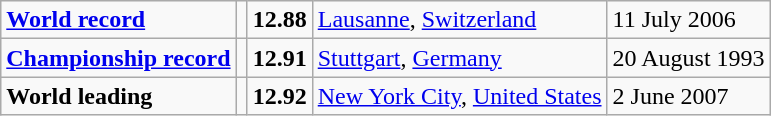<table class="wikitable">
<tr>
<td><strong><a href='#'>World record</a></strong></td>
<td></td>
<td><strong>12.88</strong></td>
<td><a href='#'>Lausanne</a>, <a href='#'>Switzerland</a></td>
<td>11 July 2006</td>
</tr>
<tr>
<td><strong><a href='#'>Championship record</a></strong></td>
<td></td>
<td><strong>12.91</strong></td>
<td><a href='#'>Stuttgart</a>, <a href='#'>Germany</a></td>
<td>20 August 1993</td>
</tr>
<tr>
<td><strong>World leading</strong></td>
<td></td>
<td><strong>12.92</strong></td>
<td><a href='#'>New York City</a>, <a href='#'>United States</a></td>
<td>2 June 2007</td>
</tr>
</table>
